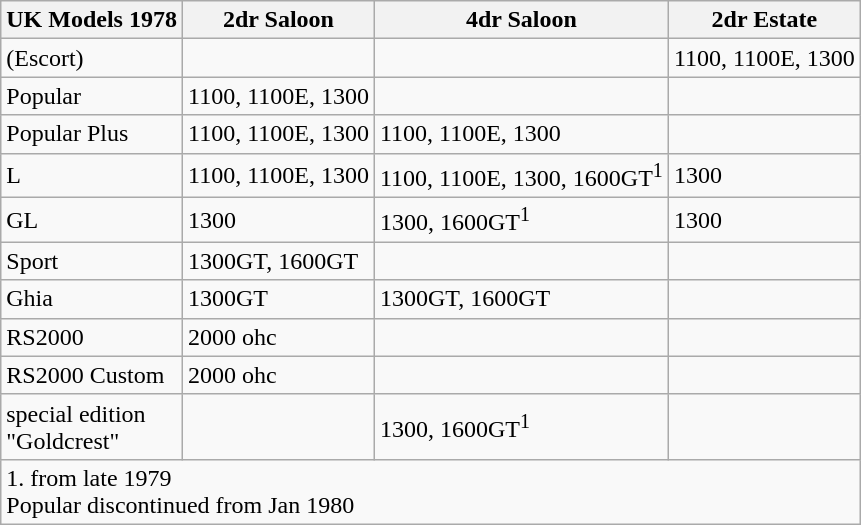<table class="wikitable">
<tr>
<th>UK Models 1978</th>
<th>2dr Saloon</th>
<th>4dr Saloon</th>
<th>2dr Estate</th>
</tr>
<tr>
<td>(Escort)</td>
<td></td>
<td></td>
<td>1100, 1100E, 1300</td>
</tr>
<tr>
<td>Popular</td>
<td>1100, 1100E, 1300</td>
<td></td>
<td></td>
</tr>
<tr>
<td>Popular Plus</td>
<td>1100, 1100E, 1300</td>
<td>1100, 1100E, 1300</td>
<td></td>
</tr>
<tr>
<td>L</td>
<td>1100, 1100E, 1300</td>
<td>1100, 1100E, 1300, 1600GT<sup>1</sup></td>
<td>1300</td>
</tr>
<tr>
<td>GL</td>
<td>1300</td>
<td>1300, 1600GT<sup>1</sup></td>
<td>1300</td>
</tr>
<tr>
<td>Sport</td>
<td>1300GT, 1600GT</td>
<td></td>
<td></td>
</tr>
<tr>
<td>Ghia</td>
<td>1300GT</td>
<td>1300GT, 1600GT</td>
<td></td>
</tr>
<tr>
<td>RS2000</td>
<td>2000 ohc</td>
<td></td>
<td></td>
</tr>
<tr>
<td>RS2000 Custom</td>
<td>2000 ohc</td>
<td></td>
<td></td>
</tr>
<tr>
<td>special edition<br>"Goldcrest"</td>
<td></td>
<td>1300, 1600GT<sup>1</sup></td>
<td></td>
</tr>
<tr>
<td colspan="4">1. from late 1979<br>Popular discontinued from Jan 1980</td>
</tr>
</table>
